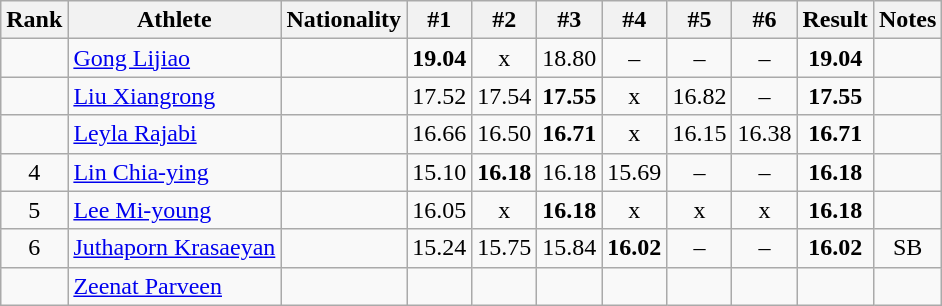<table class="wikitable sortable" style="text-align:center">
<tr>
<th>Rank</th>
<th>Athlete</th>
<th>Nationality</th>
<th>#1</th>
<th>#2</th>
<th>#3</th>
<th>#4</th>
<th>#5</th>
<th>#6</th>
<th>Result</th>
<th>Notes</th>
</tr>
<tr>
<td></td>
<td align="left"><a href='#'>Gong Lijiao</a></td>
<td align=left></td>
<td><strong>19.04</strong></td>
<td>x</td>
<td>18.80</td>
<td>–</td>
<td>–</td>
<td>–</td>
<td><strong>19.04</strong></td>
<td></td>
</tr>
<tr>
<td></td>
<td align="left"><a href='#'>Liu Xiangrong</a></td>
<td align=left></td>
<td>17.52</td>
<td>17.54</td>
<td><strong>17.55</strong></td>
<td>x</td>
<td>16.82</td>
<td>–</td>
<td><strong>17.55</strong></td>
<td></td>
</tr>
<tr>
<td></td>
<td align="left"><a href='#'>Leyla Rajabi</a></td>
<td align=left></td>
<td>16.66</td>
<td>16.50</td>
<td><strong>16.71</strong></td>
<td>x</td>
<td>16.15</td>
<td>16.38</td>
<td><strong>16.71</strong></td>
<td></td>
</tr>
<tr>
<td>4</td>
<td align="left"><a href='#'>Lin Chia-ying</a></td>
<td align=left></td>
<td>15.10</td>
<td><strong>16.18</strong></td>
<td>16.18</td>
<td>15.69</td>
<td>–</td>
<td>–</td>
<td><strong>16.18</strong></td>
<td></td>
</tr>
<tr>
<td>5</td>
<td align="left"><a href='#'>Lee Mi-young</a></td>
<td align=left></td>
<td>16.05</td>
<td>x</td>
<td><strong>16.18</strong></td>
<td>x</td>
<td>x</td>
<td>x</td>
<td><strong>16.18</strong></td>
<td></td>
</tr>
<tr>
<td>6</td>
<td align="left"><a href='#'>Juthaporn Krasaeyan</a></td>
<td align=left></td>
<td>15.24</td>
<td>15.75</td>
<td>15.84</td>
<td><strong>16.02</strong></td>
<td>–</td>
<td>–</td>
<td><strong>16.02</strong></td>
<td>SB</td>
</tr>
<tr>
<td></td>
<td align="left"><a href='#'>Zeenat Parveen</a></td>
<td align=left></td>
<td></td>
<td></td>
<td></td>
<td></td>
<td></td>
<td></td>
<td><strong></strong></td>
<td></td>
</tr>
</table>
